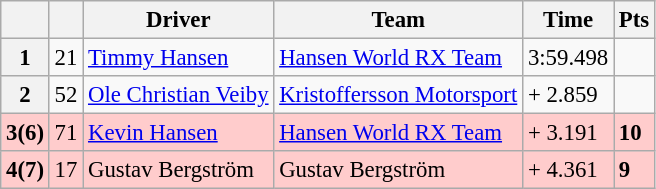<table class="wikitable" style="font-size:95%">
<tr>
<th></th>
<th></th>
<th>Driver</th>
<th>Team</th>
<th>Time</th>
<th>Pts</th>
</tr>
<tr>
<th>1</th>
<td>21</td>
<td> <a href='#'>Timmy Hansen</a></td>
<td><a href='#'>Hansen World RX Team</a></td>
<td>3:59.498</td>
<td></td>
</tr>
<tr>
<th>2</th>
<td>52</td>
<td> <a href='#'>Ole Christian Veiby</a></td>
<td><a href='#'>Kristoffersson Motorsport</a></td>
<td>+ 2.859</td>
<td></td>
</tr>
<tr>
<th style="background:#ffcccc;">3(6)</th>
<td style="background:#ffcccc;">71</td>
<td style="background:#ffcccc;"> <a href='#'>Kevin Hansen</a></td>
<td style="background:#ffcccc;"><a href='#'>Hansen World RX Team</a></td>
<td style="background:#ffcccc;">+ 3.191</td>
<td style="background:#ffcccc;"><strong>10</strong></td>
</tr>
<tr>
<th style="background:#ffcccc;">4(7)</th>
<td style="background:#ffcccc;">17</td>
<td style="background:#ffcccc;"> Gustav Bergström</td>
<td style="background:#ffcccc;">Gustav Bergström</td>
<td style="background:#ffcccc;">+ 4.361</td>
<td style="background:#ffcccc;"><strong>9</strong></td>
</tr>
</table>
